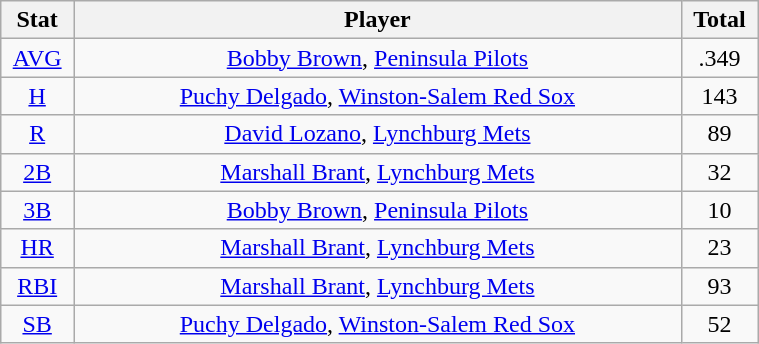<table class="wikitable" width="40%" style="text-align:center;">
<tr>
<th width="5%">Stat</th>
<th width="60%">Player</th>
<th width="5%">Total</th>
</tr>
<tr>
<td><a href='#'>AVG</a></td>
<td><a href='#'>Bobby Brown</a>, <a href='#'>Peninsula Pilots</a></td>
<td>.349</td>
</tr>
<tr>
<td><a href='#'>H</a></td>
<td><a href='#'>Puchy Delgado</a>, <a href='#'>Winston-Salem Red Sox</a></td>
<td>143</td>
</tr>
<tr>
<td><a href='#'>R</a></td>
<td><a href='#'>David Lozano</a>, <a href='#'>Lynchburg Mets</a></td>
<td>89</td>
</tr>
<tr>
<td><a href='#'>2B</a></td>
<td><a href='#'>Marshall Brant</a>, <a href='#'>Lynchburg Mets</a></td>
<td>32</td>
</tr>
<tr>
<td><a href='#'>3B</a></td>
<td><a href='#'>Bobby Brown</a>, <a href='#'>Peninsula Pilots</a></td>
<td>10</td>
</tr>
<tr>
<td><a href='#'>HR</a></td>
<td><a href='#'>Marshall Brant</a>, <a href='#'>Lynchburg Mets</a></td>
<td>23</td>
</tr>
<tr>
<td><a href='#'>RBI</a></td>
<td><a href='#'>Marshall Brant</a>, <a href='#'>Lynchburg Mets</a></td>
<td>93</td>
</tr>
<tr>
<td><a href='#'>SB</a></td>
<td><a href='#'>Puchy Delgado</a>, <a href='#'>Winston-Salem Red Sox</a></td>
<td>52</td>
</tr>
</table>
